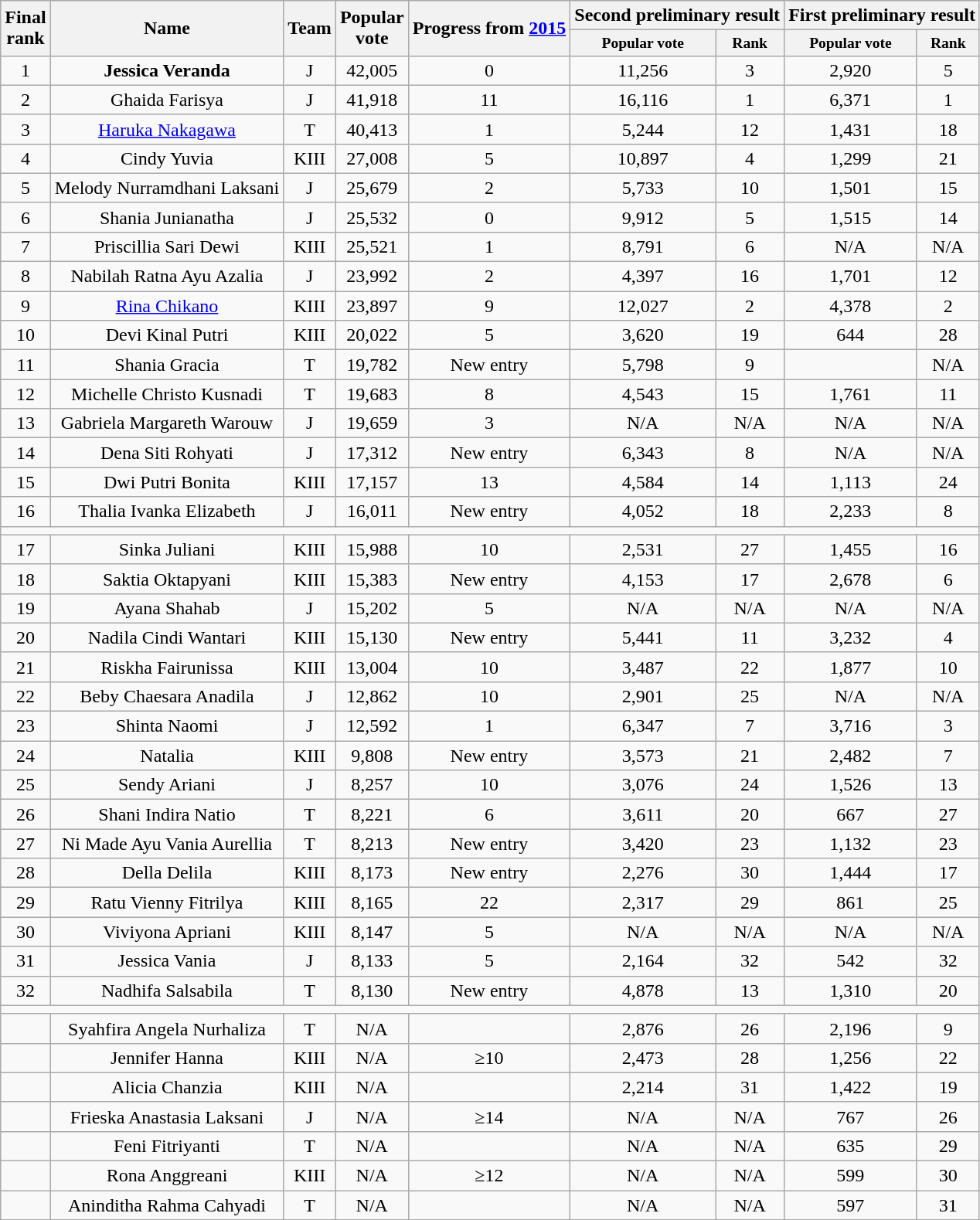<table class="wikitable sortable" style="text-align:center">
<tr>
<th rowspan="2">Final<br>rank</th>
<th rowspan="2">Name</th>
<th rowspan="2">Team</th>
<th rowspan="2">Popular<br>vote</th>
<th rowspan="2">Progress from <a href='#'>2015</a></th>
<th colspan="2">Second preliminary result</th>
<th colspan="2">First preliminary result</th>
</tr>
<tr style="font-size:small;text-align:center;" class="sortable wikitable">
<th>Popular vote</th>
<th>Rank</th>
<th>Popular vote</th>
<th>Rank</th>
</tr>
<tr>
<td>1</td>
<td><strong>Jessica Veranda</strong></td>
<td>J</td>
<td>42,005</td>
<td> 0</td>
<td>11,256</td>
<td>3</td>
<td>2,920</td>
<td>5</td>
</tr>
<tr>
<td>2</td>
<td>Ghaida Farisya</td>
<td>J</td>
<td>41,918</td>
<td> 11</td>
<td>16,116</td>
<td>1</td>
<td>6,371</td>
<td>1</td>
</tr>
<tr>
<td>3</td>
<td><a href='#'>Haruka Nakagawa</a></td>
<td>T</td>
<td>40,413</td>
<td> 1</td>
<td>5,244</td>
<td>12</td>
<td>1,431</td>
<td>18</td>
</tr>
<tr>
<td>4</td>
<td>Cindy Yuvia</td>
<td>KIII</td>
<td>27,008</td>
<td> 5</td>
<td>10,897</td>
<td>4</td>
<td>1,299</td>
<td>21</td>
</tr>
<tr>
<td>5</td>
<td>Melody Nurramdhani Laksani</td>
<td>J</td>
<td>25,679</td>
<td> 2</td>
<td>5,733</td>
<td>10</td>
<td>1,501</td>
<td>15</td>
</tr>
<tr>
<td>6</td>
<td>Shania Junianatha</td>
<td>J</td>
<td>25,532</td>
<td> 0</td>
<td>9,912</td>
<td>5</td>
<td>1,515</td>
<td>14</td>
</tr>
<tr>
<td>7</td>
<td>Priscillia Sari Dewi</td>
<td>KIII</td>
<td>25,521</td>
<td> 1</td>
<td>8,791</td>
<td>6</td>
<td>N/A</td>
<td>N/A</td>
</tr>
<tr>
<td>8</td>
<td>Nabilah Ratna Ayu Azalia</td>
<td>J</td>
<td>23,992</td>
<td> 2</td>
<td>4,397</td>
<td>16</td>
<td>1,701</td>
<td>12</td>
</tr>
<tr>
<td>9</td>
<td><a href='#'>Rina Chikano</a></td>
<td>KIII</td>
<td>23,897</td>
<td> 9</td>
<td>12,027</td>
<td>2</td>
<td>4,378</td>
<td>2</td>
</tr>
<tr>
<td>10</td>
<td>Devi Kinal Putri</td>
<td>KIII</td>
<td>20,022</td>
<td> 5</td>
<td>3,620</td>
<td>19</td>
<td>644</td>
<td>28</td>
</tr>
<tr>
<td>11</td>
<td>Shania Gracia</td>
<td>T</td>
<td>19,782</td>
<td>New entry</td>
<td>5,798</td>
<td>9</td>
<td></td>
<td>N/A</td>
</tr>
<tr>
<td>12</td>
<td>Michelle Christo Kusnadi</td>
<td>T</td>
<td>19,683</td>
<td> 8</td>
<td>4,543</td>
<td>15</td>
<td>1,761</td>
<td>11</td>
</tr>
<tr>
<td>13</td>
<td>Gabriela Margareth Warouw</td>
<td>J</td>
<td>19,659</td>
<td> 3</td>
<td>N/A</td>
<td>N/A</td>
<td>N/A</td>
<td>N/A</td>
</tr>
<tr>
<td>14</td>
<td>Dena Siti Rohyati</td>
<td>J</td>
<td>17,312</td>
<td>New entry</td>
<td>6,343</td>
<td>8</td>
<td>N/A</td>
<td>N/A</td>
</tr>
<tr>
<td>15</td>
<td>Dwi Putri Bonita</td>
<td>KIII</td>
<td>17,157</td>
<td> 13</td>
<td>4,584</td>
<td>14</td>
<td>1,113</td>
<td>24</td>
</tr>
<tr>
<td>16</td>
<td>Thalia Ivanka Elizabeth</td>
<td>J</td>
<td>16,011</td>
<td>New entry</td>
<td>4,052</td>
<td>18</td>
<td>2,233</td>
<td>8</td>
</tr>
<tr>
<td colspan=9></td>
</tr>
<tr>
<td>17</td>
<td>Sinka Juliani</td>
<td>KIII</td>
<td>15,988</td>
<td> 10</td>
<td>2,531</td>
<td>27</td>
<td>1,455</td>
<td>16</td>
</tr>
<tr>
<td>18</td>
<td>Saktia Oktapyani</td>
<td>KIII</td>
<td>15,383</td>
<td>New entry</td>
<td>4,153</td>
<td>17</td>
<td>2,678</td>
<td>6</td>
</tr>
<tr>
<td>19</td>
<td>Ayana Shahab</td>
<td>J</td>
<td>15,202</td>
<td> 5</td>
<td>N/A</td>
<td>N/A</td>
<td>N/A</td>
<td>N/A</td>
</tr>
<tr>
<td>20</td>
<td>Nadila Cindi Wantari</td>
<td>KIII</td>
<td>15,130</td>
<td>New entry</td>
<td>5,441</td>
<td>11</td>
<td>3,232</td>
<td>4</td>
</tr>
<tr>
<td>21</td>
<td>Riskha Fairunissa</td>
<td>KIII</td>
<td>13,004</td>
<td> 10</td>
<td>3,487</td>
<td>22</td>
<td>1,877</td>
<td>10</td>
</tr>
<tr>
<td>22</td>
<td>Beby Chaesara Anadila</td>
<td>J</td>
<td>12,862</td>
<td> 10</td>
<td>2,901</td>
<td>25</td>
<td>N/A</td>
<td>N/A</td>
</tr>
<tr>
<td>23</td>
<td>Shinta Naomi</td>
<td>J</td>
<td>12,592</td>
<td> 1</td>
<td>6,347</td>
<td>7</td>
<td>3,716</td>
<td>3</td>
</tr>
<tr>
<td>24</td>
<td>Natalia</td>
<td>KIII</td>
<td>9,808</td>
<td>New entry</td>
<td>3,573</td>
<td>21</td>
<td>2,482</td>
<td>7</td>
</tr>
<tr>
<td>25</td>
<td>Sendy Ariani</td>
<td>J</td>
<td>8,257</td>
<td> 10</td>
<td>3,076</td>
<td>24</td>
<td>1,526</td>
<td>13</td>
</tr>
<tr>
<td>26</td>
<td>Shani Indira Natio</td>
<td>T</td>
<td>8,221</td>
<td> 6</td>
<td>3,611</td>
<td>20</td>
<td>667</td>
<td>27</td>
</tr>
<tr>
<td>27</td>
<td>Ni Made Ayu Vania Aurellia</td>
<td>T</td>
<td>8,213</td>
<td>New entry</td>
<td>3,420</td>
<td>23</td>
<td>1,132</td>
<td>23</td>
</tr>
<tr>
<td>28</td>
<td>Della Delila</td>
<td>KIII</td>
<td>8,173</td>
<td>New entry</td>
<td>2,276</td>
<td>30</td>
<td>1,444</td>
<td>17</td>
</tr>
<tr>
<td>29</td>
<td>Ratu Vienny Fitrilya</td>
<td>KIII</td>
<td>8,165</td>
<td> 22</td>
<td>2,317</td>
<td>29</td>
<td>861</td>
<td>25</td>
</tr>
<tr>
<td>30</td>
<td>Viviyona Apriani</td>
<td>KIII</td>
<td>8,147</td>
<td> 5</td>
<td>N/A</td>
<td>N/A</td>
<td>N/A</td>
<td>N/A</td>
</tr>
<tr>
<td>31</td>
<td>Jessica Vania</td>
<td>J</td>
<td>8,133</td>
<td> 5</td>
<td>2,164</td>
<td>32</td>
<td>542</td>
<td>32</td>
</tr>
<tr>
<td>32</td>
<td>Nadhifa Salsabila</td>
<td>T</td>
<td>8,130</td>
<td>New entry</td>
<td>4,878</td>
<td>13</td>
<td>1,310</td>
<td>20</td>
</tr>
<tr>
<td colspan=9></td>
</tr>
<tr>
<td></td>
<td>Syahfira Angela Nurhaliza</td>
<td>T</td>
<td>N/A</td>
<td></td>
<td>2,876</td>
<td>26</td>
<td>2,196</td>
<td>9</td>
</tr>
<tr>
<td></td>
<td>Jennifer Hanna</td>
<td>KIII</td>
<td>N/A</td>
<td> ≥10</td>
<td>2,473</td>
<td>28</td>
<td>1,256</td>
<td>22</td>
</tr>
<tr>
<td></td>
<td>Alicia Chanzia</td>
<td>KIII</td>
<td>N/A</td>
<td></td>
<td>2,214</td>
<td>31</td>
<td>1,422</td>
<td>19</td>
</tr>
<tr>
<td></td>
<td>Frieska Anastasia Laksani</td>
<td>J</td>
<td>N/A</td>
<td> ≥14</td>
<td>N/A</td>
<td>N/A</td>
<td>767</td>
<td>26</td>
</tr>
<tr>
<td></td>
<td>Feni Fitriyanti</td>
<td>T</td>
<td>N/A</td>
<td></td>
<td>N/A</td>
<td>N/A</td>
<td>635</td>
<td>29</td>
</tr>
<tr>
<td></td>
<td>Rona Anggreani</td>
<td>KIII</td>
<td>N/A</td>
<td> ≥12</td>
<td>N/A</td>
<td>N/A</td>
<td>599</td>
<td>30</td>
</tr>
<tr>
<td></td>
<td>Aninditha Rahma Cahyadi</td>
<td>T</td>
<td>N/A</td>
<td></td>
<td>N/A</td>
<td>N/A</td>
<td>597</td>
<td>31</td>
</tr>
</table>
